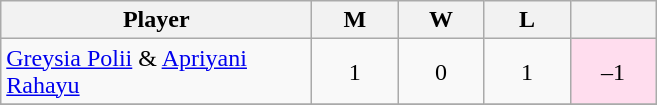<table class="sortable wikitable" style="text-align:center">
<tr>
<th width="200">Player</th>
<th width="50">M</th>
<th width="50">W</th>
<th width="50">L</th>
<th width="50"></th>
</tr>
<tr>
<td align="left"> <a href='#'>Greysia Polii</a> & <a href='#'>Apriyani Rahayu</a></td>
<td>1</td>
<td>0</td>
<td>1</td>
<td bgcolor="#ffddee">–1</td>
</tr>
<tr>
</tr>
</table>
